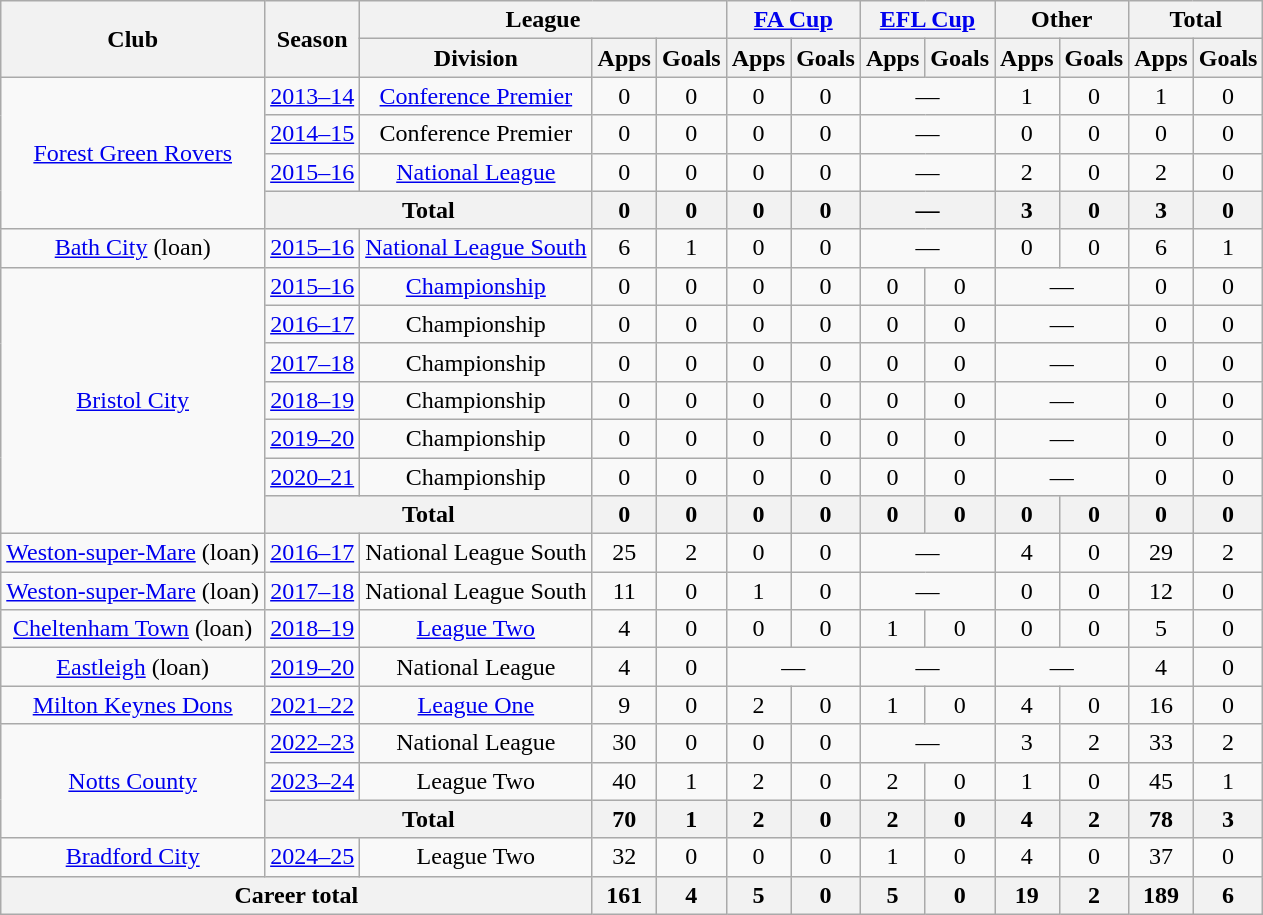<table class=wikitable style="text-align: center">
<tr>
<th rowspan=2>Club</th>
<th rowspan=2>Season</th>
<th colspan=3>League</th>
<th colspan=2><a href='#'>FA Cup</a></th>
<th colspan=2><a href='#'>EFL Cup</a></th>
<th colspan=2>Other</th>
<th colspan=2>Total</th>
</tr>
<tr>
<th>Division</th>
<th>Apps</th>
<th>Goals</th>
<th>Apps</th>
<th>Goals</th>
<th>Apps</th>
<th>Goals</th>
<th>Apps</th>
<th>Goals</th>
<th>Apps</th>
<th>Goals</th>
</tr>
<tr>
<td rowspan=4><a href='#'>Forest Green Rovers</a></td>
<td><a href='#'>2013–14</a></td>
<td><a href='#'>Conference Premier</a></td>
<td>0</td>
<td>0</td>
<td>0</td>
<td>0</td>
<td colspan=2>—</td>
<td>1</td>
<td>0</td>
<td>1</td>
<td>0</td>
</tr>
<tr>
<td><a href='#'>2014–15</a></td>
<td>Conference Premier</td>
<td>0</td>
<td>0</td>
<td>0</td>
<td>0</td>
<td colspan=2>—</td>
<td>0</td>
<td>0</td>
<td>0</td>
<td>0</td>
</tr>
<tr>
<td><a href='#'>2015–16</a></td>
<td><a href='#'>National League</a></td>
<td>0</td>
<td>0</td>
<td>0</td>
<td>0</td>
<td colspan=2>—</td>
<td>2</td>
<td>0</td>
<td>2</td>
<td>0</td>
</tr>
<tr>
<th colspan=2>Total</th>
<th>0</th>
<th>0</th>
<th>0</th>
<th>0</th>
<th colspan=2>—</th>
<th>3</th>
<th>0</th>
<th>3</th>
<th>0</th>
</tr>
<tr>
<td><a href='#'>Bath City</a> (loan)</td>
<td><a href='#'>2015–16</a></td>
<td><a href='#'>National League South</a></td>
<td>6</td>
<td>1</td>
<td>0</td>
<td>0</td>
<td colspan=2>—</td>
<td>0</td>
<td>0</td>
<td>6</td>
<td>1</td>
</tr>
<tr>
<td rowspan=7><a href='#'>Bristol City</a></td>
<td><a href='#'>2015–16</a></td>
<td><a href='#'>Championship</a></td>
<td>0</td>
<td>0</td>
<td>0</td>
<td>0</td>
<td>0</td>
<td>0</td>
<td colspan=2>—</td>
<td>0</td>
<td>0</td>
</tr>
<tr>
<td><a href='#'>2016–17</a></td>
<td>Championship</td>
<td>0</td>
<td>0</td>
<td>0</td>
<td>0</td>
<td>0</td>
<td>0</td>
<td colspan=2>—</td>
<td>0</td>
<td>0</td>
</tr>
<tr>
<td><a href='#'>2017–18</a></td>
<td>Championship</td>
<td>0</td>
<td>0</td>
<td>0</td>
<td>0</td>
<td>0</td>
<td>0</td>
<td colspan=2>—</td>
<td>0</td>
<td>0</td>
</tr>
<tr>
<td><a href='#'>2018–19</a></td>
<td>Championship</td>
<td>0</td>
<td>0</td>
<td>0</td>
<td>0</td>
<td>0</td>
<td>0</td>
<td colspan=2>—</td>
<td>0</td>
<td>0</td>
</tr>
<tr>
<td><a href='#'>2019–20</a></td>
<td>Championship</td>
<td>0</td>
<td>0</td>
<td>0</td>
<td>0</td>
<td>0</td>
<td>0</td>
<td colspan=2>—</td>
<td>0</td>
<td>0</td>
</tr>
<tr>
<td><a href='#'>2020–21</a></td>
<td>Championship</td>
<td>0</td>
<td>0</td>
<td>0</td>
<td>0</td>
<td>0</td>
<td>0</td>
<td colspan=2>—</td>
<td>0</td>
<td>0</td>
</tr>
<tr>
<th colspan=2>Total</th>
<th>0</th>
<th>0</th>
<th>0</th>
<th>0</th>
<th>0</th>
<th>0</th>
<th>0</th>
<th>0</th>
<th>0</th>
<th>0</th>
</tr>
<tr>
<td><a href='#'>Weston-super-Mare</a> (loan)</td>
<td><a href='#'>2016–17</a></td>
<td>National League South</td>
<td>25</td>
<td>2</td>
<td>0</td>
<td>0</td>
<td colspan=2>—</td>
<td>4</td>
<td>0</td>
<td>29</td>
<td>2</td>
</tr>
<tr>
<td><a href='#'>Weston-super-Mare</a> (loan)</td>
<td><a href='#'>2017–18</a></td>
<td>National League South</td>
<td>11</td>
<td>0</td>
<td>1</td>
<td>0</td>
<td colspan=2>—</td>
<td>0</td>
<td>0</td>
<td>12</td>
<td>0</td>
</tr>
<tr>
<td><a href='#'>Cheltenham Town</a> (loan)</td>
<td><a href='#'>2018–19</a></td>
<td><a href='#'>League Two</a></td>
<td>4</td>
<td>0</td>
<td>0</td>
<td>0</td>
<td>1</td>
<td>0</td>
<td>0</td>
<td>0</td>
<td>5</td>
<td>0</td>
</tr>
<tr>
<td><a href='#'>Eastleigh</a> (loan)</td>
<td><a href='#'>2019–20</a></td>
<td>National League</td>
<td>4</td>
<td>0</td>
<td colspan=2>—</td>
<td colspan=2>—</td>
<td colspan=2>—</td>
<td>4</td>
<td>0</td>
</tr>
<tr>
<td><a href='#'>Milton Keynes Dons</a></td>
<td><a href='#'>2021–22</a></td>
<td><a href='#'>League One</a></td>
<td>9</td>
<td>0</td>
<td>2</td>
<td>0</td>
<td>1</td>
<td>0</td>
<td>4</td>
<td>0</td>
<td>16</td>
<td>0</td>
</tr>
<tr>
<td rowspan=3><a href='#'>Notts County</a></td>
<td><a href='#'>2022–23</a></td>
<td>National League</td>
<td>30</td>
<td>0</td>
<td>0</td>
<td>0</td>
<td colspan=2>—</td>
<td>3</td>
<td>2</td>
<td>33</td>
<td>2</td>
</tr>
<tr>
<td><a href='#'>2023–24</a></td>
<td>League Two</td>
<td>40</td>
<td>1</td>
<td>2</td>
<td>0</td>
<td>2</td>
<td>0</td>
<td>1</td>
<td>0</td>
<td>45</td>
<td>1</td>
</tr>
<tr>
<th colspan=2>Total</th>
<th>70</th>
<th>1</th>
<th>2</th>
<th>0</th>
<th>2</th>
<th>0</th>
<th>4</th>
<th>2</th>
<th>78</th>
<th>3</th>
</tr>
<tr>
<td><a href='#'>Bradford City</a></td>
<td><a href='#'>2024–25</a></td>
<td>League Two</td>
<td>32</td>
<td>0</td>
<td>0</td>
<td>0</td>
<td>1</td>
<td>0</td>
<td>4</td>
<td>0</td>
<td>37</td>
<td>0</td>
</tr>
<tr>
<th colspan=3>Career total</th>
<th>161</th>
<th>4</th>
<th>5</th>
<th>0</th>
<th>5</th>
<th>0</th>
<th>19</th>
<th>2</th>
<th>189</th>
<th>6</th>
</tr>
</table>
